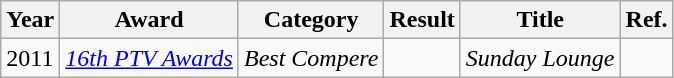<table class="wikitable">
<tr>
<th>Year</th>
<th>Award</th>
<th>Category</th>
<th>Result</th>
<th>Title</th>
<th>Ref.</th>
</tr>
<tr>
<td>2011</td>
<td><em><a href='#'>16th PTV Awards</a></em></td>
<td><em>Best Compere</em></td>
<td></td>
<td><em>Sunday Lounge</em></td>
<td></td>
</tr>
</table>
